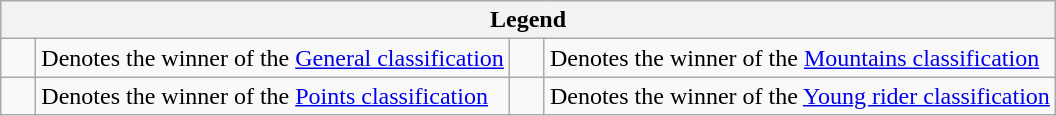<table class="wikitable">
<tr>
<th colspan=4>Legend</th>
</tr>
<tr>
<td>    </td>
<td>Denotes the winner of the <a href='#'>General classification</a></td>
<td>    </td>
<td>Denotes the winner of the <a href='#'>Mountains classification</a></td>
</tr>
<tr>
<td>    </td>
<td>Denotes the winner of the <a href='#'>Points classification</a></td>
<td>    </td>
<td>Denotes the winner of the <a href='#'>Young rider classification</a></td>
</tr>
</table>
